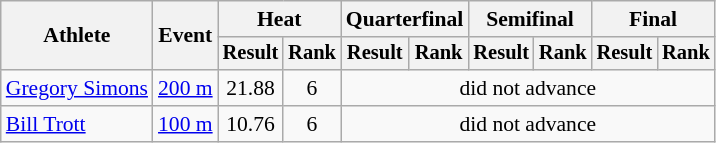<table class="wikitable" style="font-size:90%">
<tr>
<th rowspan="2">Athlete</th>
<th rowspan="2">Event</th>
<th colspan="2">Heat</th>
<th colspan="2">Quarterfinal</th>
<th colspan="2">Semifinal</th>
<th colspan="2">Final</th>
</tr>
<tr style="font-size:95%">
<th>Result</th>
<th>Rank</th>
<th>Result</th>
<th>Rank</th>
<th>Result</th>
<th>Rank</th>
<th>Result</th>
<th>Rank</th>
</tr>
<tr align=center>
<td align=left><a href='#'>Gregory Simons</a></td>
<td align=left><a href='#'>200 m</a></td>
<td>21.88</td>
<td>6</td>
<td colspan=6>did not advance</td>
</tr>
<tr align=center>
<td align=left><a href='#'>Bill Trott</a></td>
<td align=left><a href='#'>100 m</a></td>
<td>10.76</td>
<td>6</td>
<td colspan=6>did not advance</td>
</tr>
</table>
